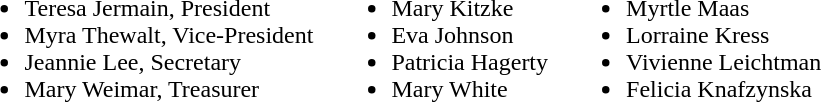<table border="0" cellpadding="5">
<tr valign="top">
<td><br><ul><li>Teresa Jermain, President</li><li>Myra Thewalt, Vice-President</li><li>Jeannie Lee, Secretary</li><li>Mary Weimar, Treasurer</li></ul></td>
<td><br><ul><li>Mary Kitzke</li><li>Eva Johnson</li><li>Patricia Hagerty</li><li>Mary White</li></ul></td>
<td><br><ul><li>Myrtle Maas</li><li>Lorraine Kress</li><li>Vivienne Leichtman</li><li>Felicia Knafzynska</li></ul></td>
</tr>
</table>
